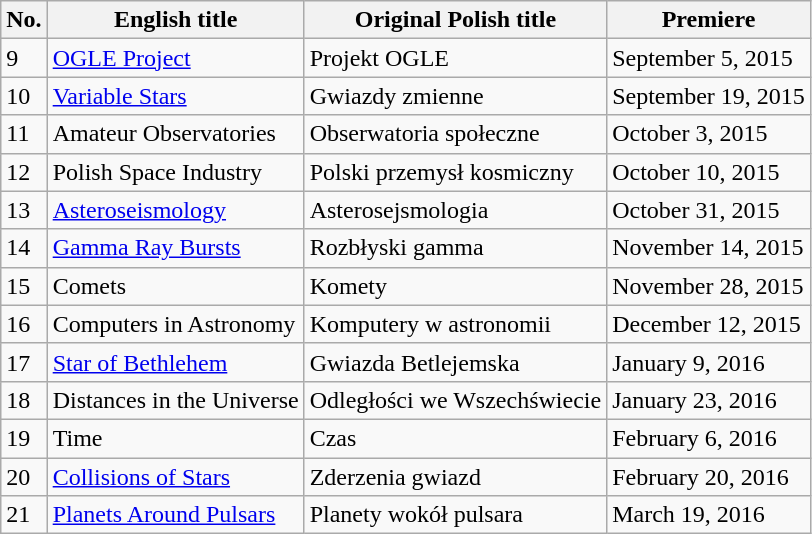<table class="wikitable">
<tr>
<th>No.</th>
<th>English title</th>
<th>Original Polish title</th>
<th>Premiere</th>
</tr>
<tr>
<td>9</td>
<td><a href='#'>OGLE Project</a></td>
<td>Projekt OGLE</td>
<td>September 5, 2015</td>
</tr>
<tr>
<td>10</td>
<td><a href='#'>Variable Stars</a></td>
<td>Gwiazdy zmienne</td>
<td>September 19, 2015</td>
</tr>
<tr>
<td>11</td>
<td>Amateur Observatories</td>
<td>Obserwatoria społeczne</td>
<td>October 3, 2015</td>
</tr>
<tr>
<td>12</td>
<td>Polish Space Industry</td>
<td>Polski przemysł kosmiczny</td>
<td>October 10, 2015</td>
</tr>
<tr>
<td>13</td>
<td><a href='#'>Asteroseismology</a></td>
<td>Asterosejsmologia</td>
<td>October 31, 2015</td>
</tr>
<tr>
<td>14</td>
<td><a href='#'>Gamma Ray Bursts</a></td>
<td>Rozbłyski gamma</td>
<td>November 14, 2015</td>
</tr>
<tr>
<td>15</td>
<td>Comets</td>
<td>Komety</td>
<td>November 28, 2015</td>
</tr>
<tr>
<td>16</td>
<td>Computers in Astronomy</td>
<td>Komputery w astronomii</td>
<td>December 12, 2015</td>
</tr>
<tr>
<td>17</td>
<td><a href='#'>Star of Bethlehem</a></td>
<td>Gwiazda Betlejemska</td>
<td>January 9, 2016</td>
</tr>
<tr>
<td>18</td>
<td>Distances in the Universe</td>
<td>Odległości we Wszechświecie</td>
<td>January 23, 2016</td>
</tr>
<tr>
<td>19</td>
<td>Time</td>
<td>Czas</td>
<td>February 6, 2016</td>
</tr>
<tr>
<td>20</td>
<td><a href='#'>Collisions of Stars</a></td>
<td>Zderzenia gwiazd</td>
<td>February 20, 2016</td>
</tr>
<tr>
<td>21</td>
<td><a href='#'>Planets Around Pulsars</a></td>
<td>Planety wokół pulsara</td>
<td>March 19, 2016</td>
</tr>
</table>
